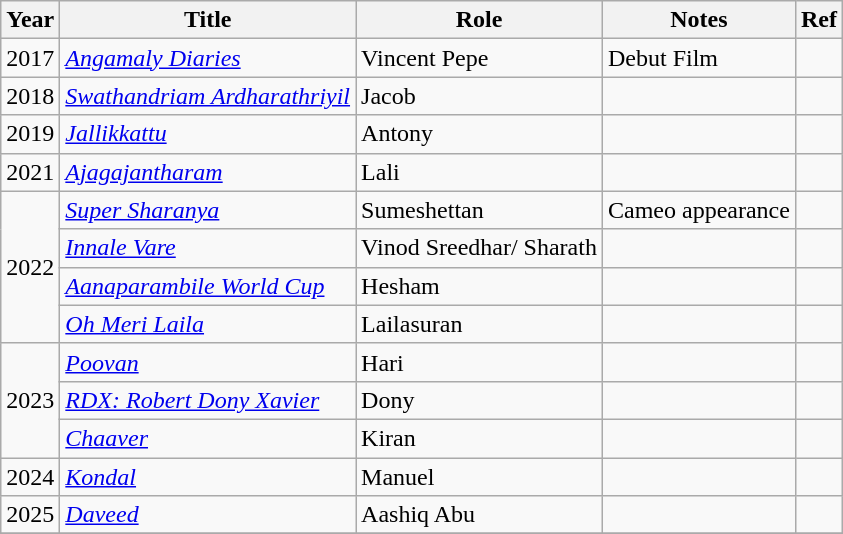<table class="wikitable">
<tr>
<th>Year</th>
<th>Title</th>
<th>Role</th>
<th>Notes</th>
<th>Ref</th>
</tr>
<tr>
<td>2017</td>
<td><em><a href='#'>Angamaly Diaries</a></em></td>
<td>Vincent Pepe</td>
<td>Debut Film</td>
<td></td>
</tr>
<tr>
<td>2018</td>
<td><em><a href='#'>Swathandriam Ardharathriyil</a></em></td>
<td>Jacob</td>
<td></td>
<td></td>
</tr>
<tr>
<td>2019</td>
<td><em><a href='#'>Jallikkattu</a></em></td>
<td>Antony</td>
<td></td>
<td></td>
</tr>
<tr>
<td>2021</td>
<td><em><a href='#'>Ajagajantharam</a></em></td>
<td>Lali</td>
<td></td>
<td></td>
</tr>
<tr>
<td rowspan="4">2022</td>
<td><em><a href='#'>Super Sharanya</a></em></td>
<td>Sumeshettan</td>
<td>Cameo appearance</td>
<td></td>
</tr>
<tr>
<td><em><a href='#'>Innale Vare</a></em></td>
<td>Vinod Sreedhar/ Sharath</td>
<td></td>
<td></td>
</tr>
<tr>
<td><em><a href='#'>Aanaparambile World Cup</a></em></td>
<td>Hesham</td>
<td></td>
<td></td>
</tr>
<tr>
<td><em><a href='#'>Oh Meri Laila</a></em></td>
<td>Lailasuran</td>
<td></td>
<td></td>
</tr>
<tr>
<td rowspan=3>2023</td>
<td><em><a href='#'>Poovan</a></em></td>
<td>Hari</td>
<td></td>
<td></td>
</tr>
<tr>
<td><em><a href='#'>RDX: Robert Dony Xavier</a></em></td>
<td>Dony</td>
<td></td>
<td></td>
</tr>
<tr>
<td><em><a href='#'>Chaaver</a></em></td>
<td>Kiran</td>
<td></td>
<td></td>
</tr>
<tr>
<td>2024</td>
<td><em><a href='#'>Kondal</a></em></td>
<td>Manuel</td>
<td></td>
<td></td>
</tr>
<tr>
<td>2025</td>
<td><em><a href='#'>Daveed</a></em></td>
<td>Aashiq Abu</td>
<td></td>
<td></td>
</tr>
<tr>
</tr>
</table>
